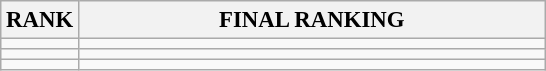<table class="wikitable" style="font-size:95%;">
<tr>
<th>RANK</th>
<th align="left" style="width: 20em">FINAL RANKING</th>
</tr>
<tr>
<td align="center"></td>
<td></td>
</tr>
<tr>
<td align="center"></td>
<td></td>
</tr>
<tr>
<td align="center"></td>
<td></td>
</tr>
</table>
